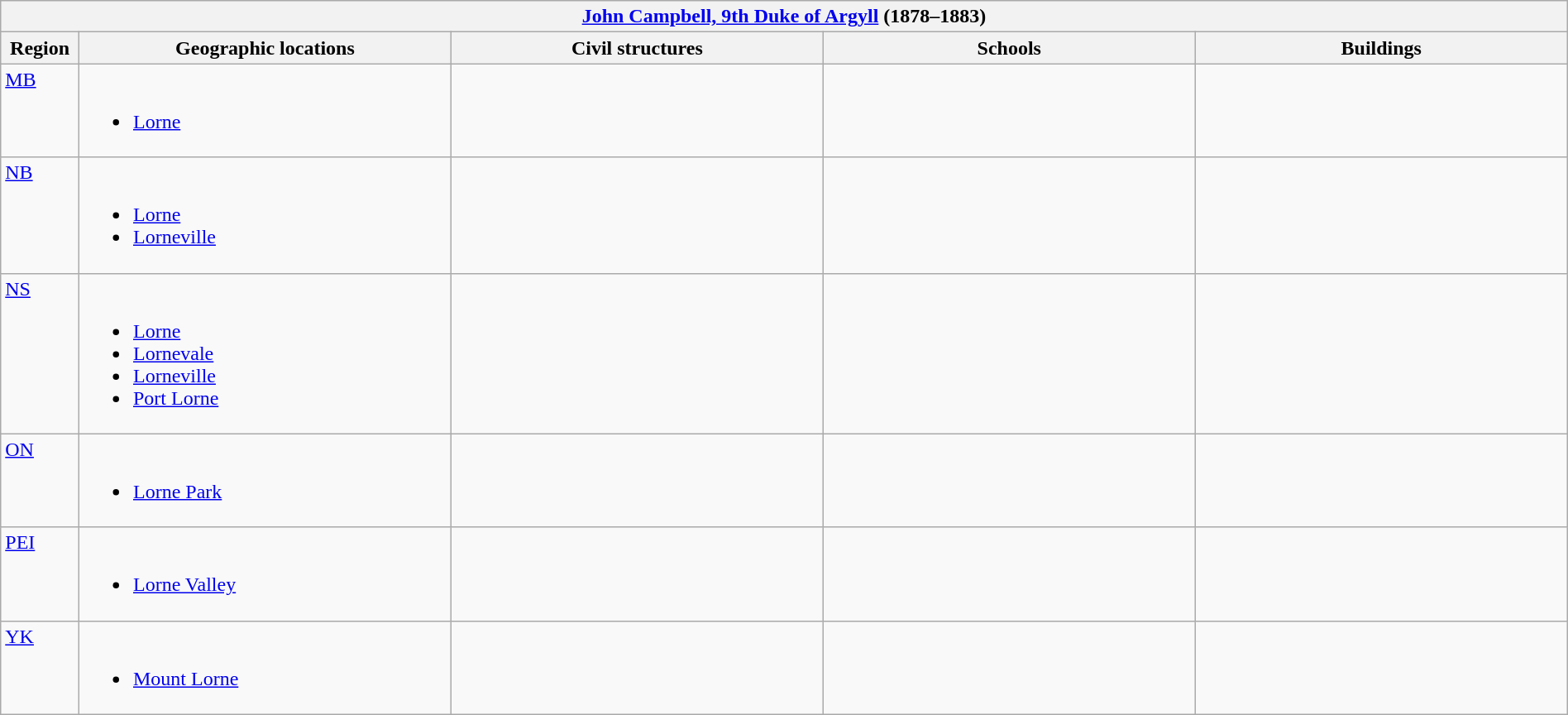<table class="wikitable" width="100%">
<tr>
<th colspan="5"> <a href='#'>John Campbell, 9th Duke of Argyll</a> (1878–1883)</th>
</tr>
<tr>
<th width="5%">Region</th>
<th width="23.75%">Geographic locations</th>
<th width="23.75%">Civil structures</th>
<th width="23.75%">Schools</th>
<th width="23.75%">Buildings</th>
</tr>
<tr>
<td align=left valign=top> <a href='#'>MB</a></td>
<td align=left valign=top><br><ul><li><a href='#'>Lorne</a></li></ul></td>
<td></td>
<td></td>
<td></td>
</tr>
<tr>
<td align=left valign=top> <a href='#'>NB</a></td>
<td align=left valign=top><br><ul><li><a href='#'>Lorne</a></li><li><a href='#'>Lorneville</a></li></ul></td>
<td></td>
<td></td>
<td></td>
</tr>
<tr>
<td align=left valign=top> <a href='#'>NS</a></td>
<td align=left valign=top><br><ul><li><a href='#'>Lorne</a></li><li><a href='#'>Lornevale</a></li><li><a href='#'>Lorneville</a></li><li><a href='#'>Port Lorne</a></li></ul></td>
<td></td>
<td></td>
<td></td>
</tr>
<tr>
<td align=left valign=top> <a href='#'>ON</a></td>
<td align=left valign=top><br><ul><li><a href='#'>Lorne Park</a></li></ul></td>
<td></td>
<td></td>
<td></td>
</tr>
<tr>
<td align=left valign=top> <a href='#'>PEI</a></td>
<td align=left valign=top><br><ul><li><a href='#'>Lorne Valley</a></li></ul></td>
<td></td>
<td></td>
<td></td>
</tr>
<tr>
<td align=left valign=top> <a href='#'>YK</a></td>
<td align=left valign=top><br><ul><li><a href='#'>Mount Lorne</a></li></ul></td>
<td></td>
<td></td>
<td></td>
</tr>
</table>
